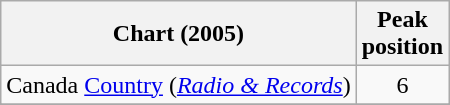<table class="wikitable sortable">
<tr>
<th align="left">Chart (2005)</th>
<th align="center">Peak<br>position</th>
</tr>
<tr>
<td align="left">Canada <a href='#'>Country</a> (<em><a href='#'>Radio & Records</a></em>)</td>
<td align="center">6</td>
</tr>
<tr>
</tr>
<tr>
</tr>
</table>
